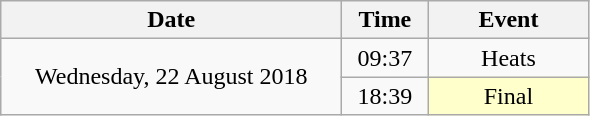<table class = "wikitable" style="text-align:center;">
<tr>
<th width=220>Date</th>
<th width=50>Time</th>
<th width=100>Event</th>
</tr>
<tr>
<td rowspan=2>Wednesday, 22 August 2018</td>
<td>09:37</td>
<td>Heats</td>
</tr>
<tr>
<td>18:39</td>
<td bgcolor=ffffcc>Final</td>
</tr>
</table>
